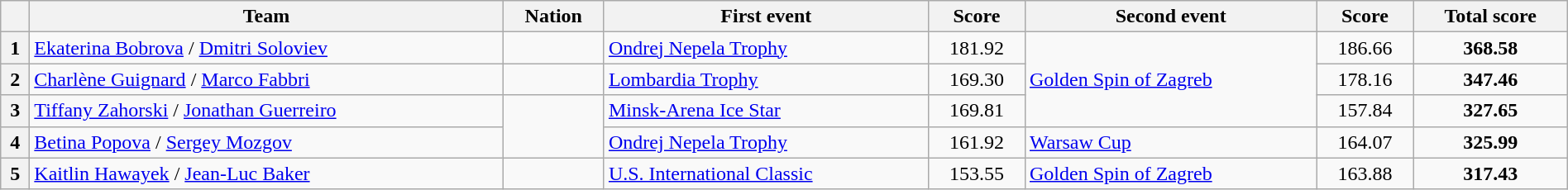<table class="wikitable unsortable" style="text-align:left; width:100%">
<tr>
<th scope="col"></th>
<th scope="col">Team</th>
<th scope="col">Nation</th>
<th scope="col">First event</th>
<th scope="col">Score</th>
<th scope="col">Second event</th>
<th scope="col">Score</th>
<th scope="col">Total score</th>
</tr>
<tr>
<th scope="row">1</th>
<td><a href='#'>Ekaterina Bobrova</a> / <a href='#'>Dmitri Soloviev</a></td>
<td></td>
<td><a href='#'>Ondrej Nepela Trophy</a></td>
<td style="text-align:center">181.92</td>
<td rowspan="3"><a href='#'>Golden Spin of Zagreb</a></td>
<td style="text-align:center">186.66</td>
<td style="text-align:center"><strong>368.58</strong></td>
</tr>
<tr>
<th scope="row">2</th>
<td><a href='#'>Charlène Guignard</a> / <a href='#'>Marco Fabbri</a></td>
<td></td>
<td><a href='#'>Lombardia Trophy</a></td>
<td style="text-align:center">169.30</td>
<td style="text-align:center">178.16</td>
<td style="text-align:center"><strong>347.46</strong></td>
</tr>
<tr>
<th scope="row">3</th>
<td><a href='#'>Tiffany Zahorski</a> / <a href='#'>Jonathan Guerreiro</a></td>
<td rowspan="2"></td>
<td><a href='#'>Minsk-Arena Ice Star</a></td>
<td style="text-align:center">169.81</td>
<td style="text-align:center">157.84</td>
<td style="text-align:center"><strong>327.65</strong></td>
</tr>
<tr>
<th scope="row">4</th>
<td><a href='#'>Betina Popova</a> / <a href='#'>Sergey Mozgov</a></td>
<td><a href='#'>Ondrej Nepela Trophy</a></td>
<td style="text-align:center">161.92</td>
<td><a href='#'>Warsaw Cup</a></td>
<td style="text-align:center">164.07</td>
<td style="text-align:center"><strong>325.99</strong></td>
</tr>
<tr>
<th scope="row">5</th>
<td><a href='#'>Kaitlin Hawayek</a> / <a href='#'>Jean-Luc Baker</a></td>
<td></td>
<td><a href='#'>U.S. International Classic</a></td>
<td style="text-align:center">153.55</td>
<td><a href='#'>Golden Spin of Zagreb</a></td>
<td style="text-align:center">163.88</td>
<td style="text-align:center"><strong>317.43</strong></td>
</tr>
</table>
